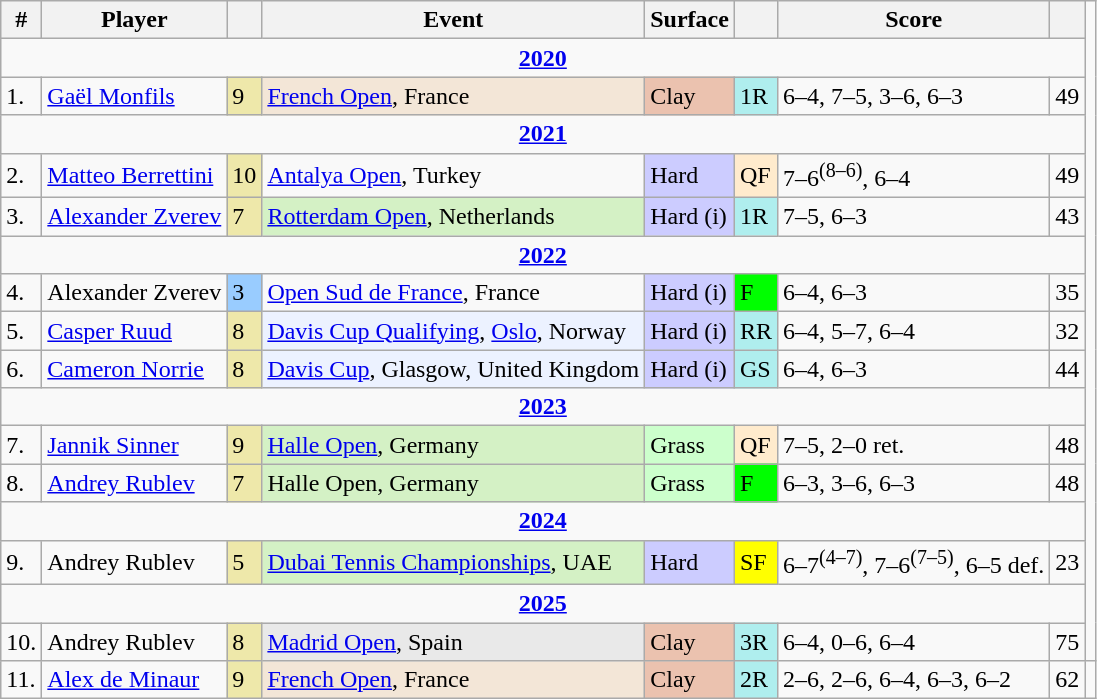<table class="sortable wikitable nowrap">
<tr>
<th class="unsortable">#</th>
<th>Player</th>
<th></th>
<th>Event</th>
<th>Surface</th>
<th class="unsortable"></th>
<th class="unsortable">Score</th>
<th class="unsortable"></th>
</tr>
<tr>
<td colspan=8 style=text-align:center><strong><a href='#'>2020</a></strong></td>
</tr>
<tr>
<td>1.</td>
<td> <a href='#'>Gaël Monfils</a></td>
<td style=background:#eee8aa>9</td>
<td style=background:#f3e6d7><a href='#'>French Open</a>, France</td>
<td style=background:#ebc2af>Clay</td>
<td style=background:#afeeee>1R</td>
<td>6–4, 7–5, 3–6, 6–3</td>
<td>49</td>
</tr>
<tr>
<td colspan=8 style=text-align:center><strong><a href='#'>2021</a></strong></td>
</tr>
<tr>
<td>2.</td>
<td> <a href='#'>Matteo Berrettini</a></td>
<td style=background:#eee8aa>10</td>
<td><a href='#'>Antalya Open</a>, Turkey</td>
<td style=background:#ccccff>Hard</td>
<td style=background:#ffebcd>QF</td>
<td>7–6<sup>(8–6)</sup>, 6–4</td>
<td>49</td>
</tr>
<tr>
<td>3.</td>
<td> <a href='#'>Alexander Zverev</a></td>
<td style=background:#eee8aa>7</td>
<td style=background:#d4f1c5><a href='#'>Rotterdam Open</a>, Netherlands</td>
<td style=background:#ccccff>Hard (i)</td>
<td bgcolor=afeeee>1R</td>
<td>7–5, 6–3</td>
<td>43</td>
</tr>
<tr>
<td colspan=8 style=text-align:center><strong><a href='#'>2022</a></strong></td>
</tr>
<tr>
<td>4.</td>
<td> Alexander Zverev</td>
<td style=background:#99ccff>3</td>
<td><a href='#'>Open Sud de France</a>, France</td>
<td style=background:#ccccff>Hard (i)</td>
<td style=background:lime>F</td>
<td>6–4, 6–3</td>
<td>35</td>
</tr>
<tr>
<td>5.</td>
<td> <a href='#'>Casper Ruud</a></td>
<td style=background:#eee8aa>8</td>
<td style=background:#ecf2ff><a href='#'>Davis Cup Qualifying</a>, <a href='#'>Oslo</a>, Norway</td>
<td style=background:#ccccff>Hard (i)</td>
<td style=background:#afeeee>RR</td>
<td>6–4, 5–7, 6–4</td>
<td>32</td>
</tr>
<tr>
<td>6.</td>
<td> <a href='#'>Cameron Norrie</a></td>
<td style=background:#eee8aa>8</td>
<td style=background:#ecf2ff><a href='#'>Davis Cup</a>, Glasgow, United Kingdom</td>
<td style=background:#ccccff>Hard (i)</td>
<td style=background:#afeeee>GS</td>
<td>6–4, 6–3</td>
<td>44</td>
</tr>
<tr>
<td colspan=8 style=text-align:center><strong><a href='#'>2023</a></strong></td>
</tr>
<tr>
<td>7.</td>
<td> <a href='#'>Jannik Sinner</a></td>
<td style=background:#eee8aa>9</td>
<td style=background:#d4f1c5><a href='#'>Halle Open</a>, Germany</td>
<td style=background:#ccffcc>Grass</td>
<td style=background:#ffebcd>QF</td>
<td>7–5, 2–0 ret.</td>
<td>48</td>
</tr>
<tr>
<td>8.</td>
<td> <a href='#'>Andrey Rublev</a></td>
<td style=background:#eee8aa>7</td>
<td style=background:#d4f1c5>Halle Open, Germany</td>
<td style=background:#ccffcc>Grass</td>
<td style=background:lime>F</td>
<td>6–3, 3–6, 6–3</td>
<td>48</td>
</tr>
<tr>
<td colspan=8 style=text-align:center><strong><a href='#'>2024</a></strong></td>
</tr>
<tr>
<td>9.</td>
<td> Andrey Rublev</td>
<td style=background:#eee8aa>5</td>
<td style=background:#d4f1c5><a href='#'>Dubai Tennis Championships</a>, UAE</td>
<td style=background:#ccccff>Hard</td>
<td style=background:yellow>SF</td>
<td>6–7<sup>(4–7)</sup>, 7–6<sup>(7–5)</sup>, 6–5 def.</td>
<td>23</td>
</tr>
<tr>
<td colspan=8 style=text-align:center><strong><a href='#'>2025</a></strong></td>
</tr>
<tr>
<td>10.</td>
<td> Andrey Rublev</td>
<td style=background:#eee8aa>8</td>
<td style=background:#e9e9e9><a href='#'>Madrid Open</a>, Spain</td>
<td style=background:#ebc2af>Clay</td>
<td style=background:#afeeee>3R</td>
<td>6–4, 0–6, 6–4</td>
<td>75</td>
</tr>
<tr>
<td>11.</td>
<td> <a href='#'>Alex de Minaur</a></td>
<td style=background:#eee8aa>9</td>
<td style=background:#f3e6d7><a href='#'>French Open</a>, France</td>
<td style=background:#ebc2af>Clay</td>
<td style=background:#afeeee>2R</td>
<td>2–6, 2–6, 6–4, 6–3, 6–2</td>
<td>62</td>
<td></td>
</tr>
</table>
